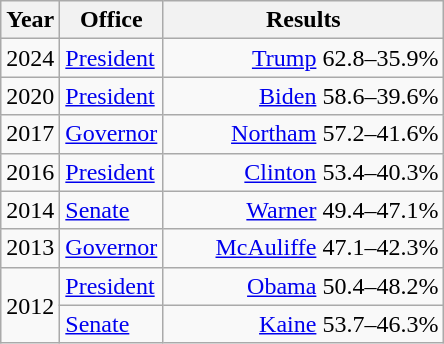<table class=wikitable>
<tr>
<th width="30">Year</th>
<th width="60">Office</th>
<th width="180">Results</th>
</tr>
<tr>
<td>2024</td>
<td><a href='#'>President</a></td>
<td align="right" ><a href='#'>Trump</a> 62.8–35.9%</td>
</tr>
<tr>
<td>2020</td>
<td><a href='#'>President</a></td>
<td align="right" ><a href='#'>Biden</a> 58.6–39.6%</td>
</tr>
<tr>
<td>2017</td>
<td><a href='#'>Governor</a></td>
<td align="right" ><a href='#'>Northam</a> 57.2–41.6%</td>
</tr>
<tr>
<td>2016</td>
<td><a href='#'>President</a></td>
<td align="right" ><a href='#'>Clinton</a> 53.4–40.3%</td>
</tr>
<tr>
<td>2014</td>
<td><a href='#'>Senate</a></td>
<td align="right" ><a href='#'>Warner</a> 49.4–47.1%</td>
</tr>
<tr>
<td>2013</td>
<td><a href='#'>Governor</a></td>
<td align="right" ><a href='#'>McAuliffe</a> 47.1–42.3%</td>
</tr>
<tr>
<td rowspan="2">2012</td>
<td><a href='#'>President</a></td>
<td align="right" ><a href='#'>Obama</a> 50.4–48.2%</td>
</tr>
<tr>
<td><a href='#'>Senate</a></td>
<td align="right" ><a href='#'>Kaine</a> 53.7–46.3%</td>
</tr>
</table>
